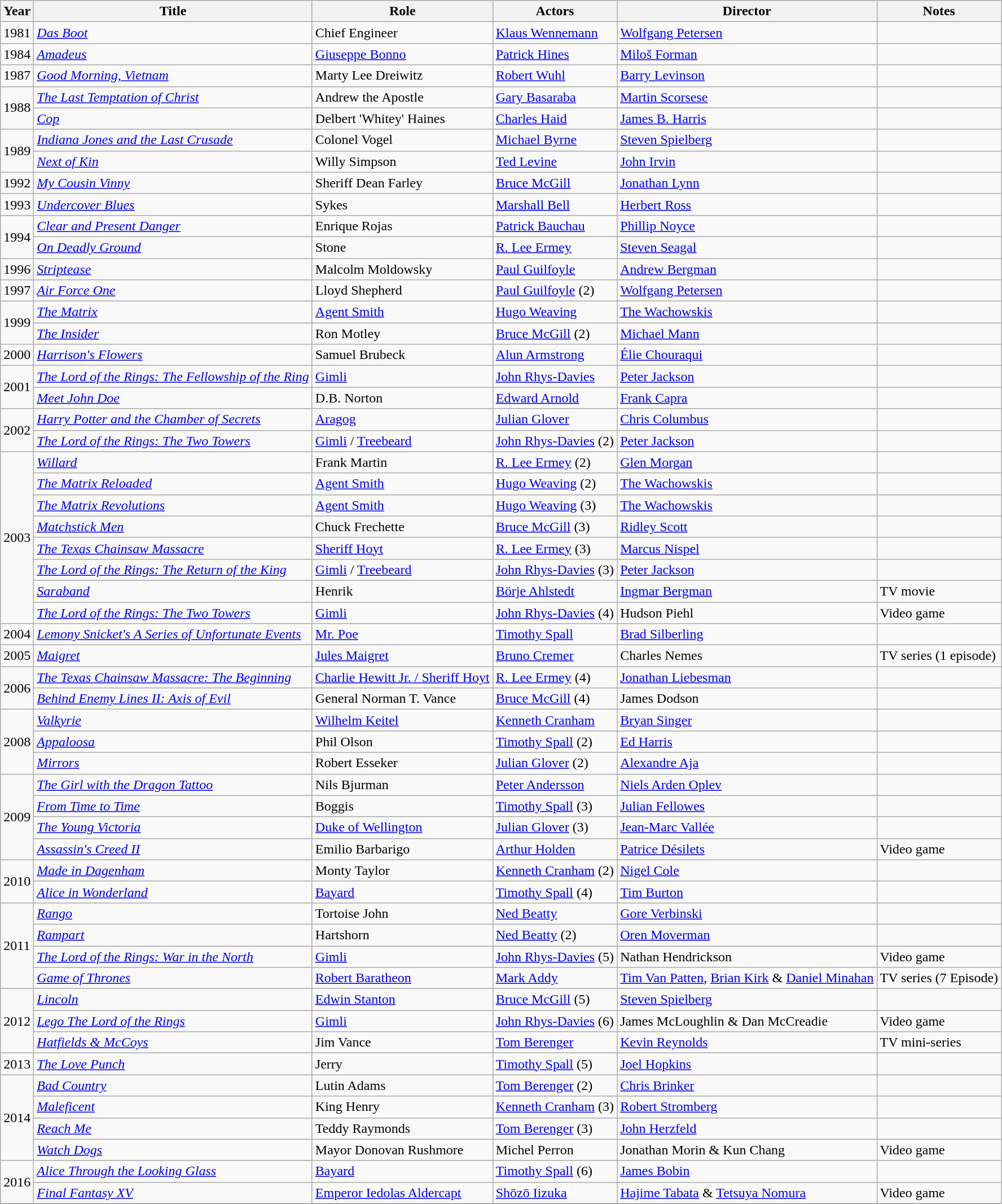<table class="wikitable">
<tr>
<th>Year</th>
<th>Title</th>
<th>Role</th>
<th>Actors</th>
<th>Director</th>
<th>Notes</th>
</tr>
<tr>
<td>1981</td>
<td><em><a href='#'>Das Boot</a></em></td>
<td>Chief Engineer</td>
<td><a href='#'>Klaus Wennemann</a></td>
<td><a href='#'>Wolfgang Petersen</a></td>
<td></td>
</tr>
<tr>
<td>1984</td>
<td><em><a href='#'>Amadeus</a></em></td>
<td><a href='#'>Giuseppe Bonno</a></td>
<td><a href='#'>Patrick Hines</a></td>
<td><a href='#'>Miloš Forman</a></td>
<td></td>
</tr>
<tr>
<td>1987</td>
<td><em><a href='#'>Good Morning, Vietnam</a></em></td>
<td>Marty Lee Dreiwitz</td>
<td><a href='#'>Robert Wuhl</a></td>
<td><a href='#'>Barry Levinson</a></td>
<td></td>
</tr>
<tr>
<td rowspan=2>1988</td>
<td><em><a href='#'>The Last Temptation of Christ</a></em></td>
<td>Andrew the Apostle</td>
<td><a href='#'>Gary Basaraba</a></td>
<td><a href='#'>Martin Scorsese</a></td>
<td></td>
</tr>
<tr>
<td><em><a href='#'>Cop</a></em></td>
<td>Delbert 'Whitey' Haines</td>
<td><a href='#'>Charles Haid</a></td>
<td><a href='#'>James B. Harris</a></td>
<td></td>
</tr>
<tr>
<td rowspan=2>1989</td>
<td><em><a href='#'>Indiana Jones and the Last Crusade</a></em></td>
<td>Colonel Vogel</td>
<td><a href='#'>Michael Byrne</a></td>
<td><a href='#'>Steven Spielberg</a></td>
<td></td>
</tr>
<tr>
<td><em><a href='#'>Next of Kin</a></em></td>
<td>Willy Simpson</td>
<td><a href='#'>Ted Levine</a></td>
<td><a href='#'>John Irvin</a></td>
<td></td>
</tr>
<tr>
<td>1992</td>
<td><em><a href='#'>My Cousin Vinny</a></em></td>
<td>Sheriff Dean Farley</td>
<td><a href='#'>Bruce McGill</a></td>
<td><a href='#'>Jonathan Lynn</a></td>
<td></td>
</tr>
<tr>
<td>1993</td>
<td><em><a href='#'>Undercover Blues</a></em></td>
<td>Sykes</td>
<td><a href='#'>Marshall Bell</a></td>
<td><a href='#'>Herbert Ross</a></td>
<td></td>
</tr>
<tr>
<td rowspan=2>1994</td>
<td><em><a href='#'>Clear and Present Danger</a></em></td>
<td>Enrique Rojas</td>
<td><a href='#'>Patrick Bauchau</a></td>
<td><a href='#'>Phillip Noyce</a></td>
<td></td>
</tr>
<tr>
<td><em><a href='#'>On Deadly Ground</a></em></td>
<td>Stone</td>
<td><a href='#'>R. Lee Ermey</a></td>
<td><a href='#'>Steven Seagal</a></td>
<td></td>
</tr>
<tr>
<td>1996</td>
<td><em><a href='#'>Striptease</a></em></td>
<td>Malcolm Moldowsky</td>
<td><a href='#'>Paul Guilfoyle</a></td>
<td><a href='#'>Andrew Bergman</a></td>
<td></td>
</tr>
<tr>
<td>1997</td>
<td><em><a href='#'>Air Force One</a></em></td>
<td>Lloyd Shepherd</td>
<td><a href='#'>Paul Guilfoyle</a> (2)</td>
<td><a href='#'>Wolfgang Petersen</a></td>
<td></td>
</tr>
<tr>
<td rowspan=2>1999</td>
<td><em><a href='#'>The Matrix</a></em></td>
<td><a href='#'>Agent Smith</a></td>
<td><a href='#'>Hugo Weaving</a></td>
<td><a href='#'>The Wachowskis</a></td>
<td></td>
</tr>
<tr>
<td><em><a href='#'>The Insider</a></em></td>
<td>Ron Motley</td>
<td><a href='#'>Bruce McGill</a> (2)</td>
<td><a href='#'>Michael Mann</a></td>
<td></td>
</tr>
<tr>
<td>2000</td>
<td><em><a href='#'>Harrison's Flowers</a></em></td>
<td>Samuel Brubeck</td>
<td><a href='#'>Alun Armstrong</a></td>
<td><a href='#'>Élie Chouraqui</a></td>
<td></td>
</tr>
<tr>
<td rowspan=2>2001</td>
<td><em><a href='#'>The Lord of the Rings: The Fellowship of the Ring</a></em></td>
<td><a href='#'>Gimli</a></td>
<td><a href='#'>John Rhys-Davies</a></td>
<td><a href='#'>Peter Jackson</a></td>
<td></td>
</tr>
<tr>
<td><em><a href='#'>Meet John Doe</a></em></td>
<td>D.B. Norton</td>
<td><a href='#'>Edward Arnold</a></td>
<td><a href='#'>Frank Capra</a></td>
<td></td>
</tr>
<tr>
<td rowspan=2>2002</td>
<td><em><a href='#'>Harry Potter and the Chamber of Secrets</a></em></td>
<td><a href='#'>Aragog</a></td>
<td><a href='#'>Julian Glover</a></td>
<td><a href='#'>Chris Columbus</a></td>
<td></td>
</tr>
<tr>
<td><em><a href='#'>The Lord of the Rings: The Two Towers</a></em></td>
<td><a href='#'>Gimli</a> / <a href='#'>Treebeard</a></td>
<td><a href='#'>John Rhys-Davies</a> (2)</td>
<td><a href='#'>Peter Jackson</a></td>
<td></td>
</tr>
<tr>
<td rowspan=8>2003</td>
<td><em><a href='#'>Willard</a></em></td>
<td>Frank Martin</td>
<td><a href='#'>R. Lee Ermey</a> (2)</td>
<td><a href='#'>Glen Morgan</a></td>
<td></td>
</tr>
<tr>
<td><em><a href='#'>The Matrix Reloaded</a></em></td>
<td><a href='#'>Agent Smith</a></td>
<td><a href='#'>Hugo Weaving</a> (2)</td>
<td><a href='#'>The Wachowskis</a></td>
<td></td>
</tr>
<tr>
<td><em><a href='#'>The Matrix Revolutions</a></em></td>
<td><a href='#'>Agent Smith</a></td>
<td><a href='#'>Hugo Weaving</a> (3)</td>
<td><a href='#'>The Wachowskis</a></td>
<td></td>
</tr>
<tr>
<td><em><a href='#'>Matchstick Men</a></em></td>
<td>Chuck Frechette</td>
<td><a href='#'>Bruce McGill</a> (3)</td>
<td><a href='#'>Ridley Scott</a></td>
<td></td>
</tr>
<tr>
<td><em><a href='#'>The Texas Chainsaw Massacre</a></em></td>
<td><a href='#'>Sheriff Hoyt</a></td>
<td><a href='#'>R. Lee Ermey</a> (3)</td>
<td><a href='#'>Marcus Nispel</a></td>
<td></td>
</tr>
<tr>
<td><em><a href='#'>The Lord of the Rings: The Return of the King</a></em></td>
<td><a href='#'>Gimli</a> / <a href='#'>Treebeard</a></td>
<td><a href='#'>John Rhys-Davies</a> (3)</td>
<td><a href='#'>Peter Jackson</a></td>
<td></td>
</tr>
<tr>
<td><em><a href='#'>Saraband</a></em></td>
<td>Henrik</td>
<td><a href='#'>Börje Ahlstedt</a></td>
<td><a href='#'>Ingmar Bergman</a></td>
<td>TV movie</td>
</tr>
<tr>
<td><em><a href='#'>The Lord of the Rings: The Two Towers</a></em></td>
<td><a href='#'>Gimli</a></td>
<td><a href='#'>John Rhys-Davies</a> (4)</td>
<td>Hudson Piehl</td>
<td>Video game</td>
</tr>
<tr>
<td>2004</td>
<td><em><a href='#'>Lemony Snicket's A Series of Unfortunate Events</a></em></td>
<td><a href='#'>Mr. Poe</a></td>
<td><a href='#'>Timothy Spall</a></td>
<td><a href='#'>Brad Silberling</a></td>
<td></td>
</tr>
<tr>
<td>2005</td>
<td><em><a href='#'>Maigret</a></em></td>
<td><a href='#'>Jules Maigret</a></td>
<td><a href='#'>Bruno Cremer</a></td>
<td>Charles Nemes</td>
<td>TV series (1 episode)</td>
</tr>
<tr>
<td rowspan=2>2006</td>
<td><em><a href='#'>The Texas Chainsaw Massacre: The Beginning</a></em></td>
<td><a href='#'>Charlie Hewitt Jr. / Sheriff Hoyt</a></td>
<td><a href='#'>R. Lee Ermey</a> (4)</td>
<td><a href='#'>Jonathan Liebesman</a></td>
<td></td>
</tr>
<tr>
<td><em><a href='#'>Behind Enemy Lines II: Axis of Evil</a></em></td>
<td>General Norman T. Vance</td>
<td><a href='#'>Bruce McGill</a> (4)</td>
<td>James Dodson</td>
<td></td>
</tr>
<tr>
<td rowspan=3>2008</td>
<td><em><a href='#'>Valkyrie</a></em></td>
<td><a href='#'>Wilhelm Keitel</a></td>
<td><a href='#'>Kenneth Cranham</a></td>
<td><a href='#'>Bryan Singer</a></td>
<td></td>
</tr>
<tr>
<td><em><a href='#'>Appaloosa</a></em></td>
<td>Phil Olson</td>
<td><a href='#'>Timothy Spall</a> (2)</td>
<td><a href='#'>Ed Harris</a></td>
<td></td>
</tr>
<tr>
<td><em><a href='#'>Mirrors</a></em></td>
<td>Robert Esseker</td>
<td><a href='#'>Julian Glover</a> (2)</td>
<td><a href='#'>Alexandre Aja</a></td>
<td></td>
</tr>
<tr>
<td rowspan=4>2009</td>
<td><em><a href='#'>The Girl with the Dragon Tattoo</a></em></td>
<td>Nils Bjurman</td>
<td><a href='#'>Peter Andersson</a></td>
<td><a href='#'>Niels Arden Oplev</a></td>
<td></td>
</tr>
<tr>
<td><em><a href='#'>From Time to Time</a></em></td>
<td>Boggis</td>
<td><a href='#'>Timothy Spall</a> (3)</td>
<td><a href='#'>Julian Fellowes</a></td>
<td></td>
</tr>
<tr>
<td><em><a href='#'>The Young Victoria</a></em></td>
<td><a href='#'>Duke of Wellington</a></td>
<td><a href='#'>Julian Glover</a> (3)</td>
<td><a href='#'>Jean-Marc Vallée</a></td>
<td></td>
</tr>
<tr>
<td><em><a href='#'>Assassin's Creed II</a></em></td>
<td>Emilio Barbarigo</td>
<td><a href='#'>Arthur Holden</a></td>
<td><a href='#'>Patrice Désilets</a></td>
<td>Video game</td>
</tr>
<tr>
<td rowspan=2>2010</td>
<td><em><a href='#'>Made in Dagenham</a></em></td>
<td>Monty Taylor</td>
<td><a href='#'>Kenneth Cranham</a> (2)</td>
<td><a href='#'>Nigel Cole</a></td>
<td></td>
</tr>
<tr>
<td><em><a href='#'>Alice in Wonderland</a></em></td>
<td><a href='#'>Bayard</a></td>
<td><a href='#'>Timothy Spall</a> (4)</td>
<td><a href='#'>Tim Burton</a></td>
<td></td>
</tr>
<tr>
<td rowspan=4>2011</td>
<td><em><a href='#'>Rango</a></em></td>
<td>Tortoise John</td>
<td><a href='#'>Ned Beatty</a></td>
<td><a href='#'>Gore Verbinski</a></td>
<td></td>
</tr>
<tr>
<td><em><a href='#'>Rampart</a></em></td>
<td>Hartshorn</td>
<td><a href='#'>Ned Beatty</a> (2)</td>
<td><a href='#'>Oren Moverman</a></td>
<td></td>
</tr>
<tr>
<td><em><a href='#'>The Lord of the Rings: War in the North</a></em></td>
<td><a href='#'>Gimli</a></td>
<td><a href='#'>John Rhys-Davies</a> (5)</td>
<td>Nathan Hendrickson</td>
<td>Video game</td>
</tr>
<tr>
<td><em><a href='#'>Game of Thrones</a></em></td>
<td><a href='#'>Robert Baratheon</a></td>
<td><a href='#'>Mark Addy</a></td>
<td><a href='#'>Tim Van Patten</a>, <a href='#'>Brian Kirk</a> & <a href='#'>Daniel Minahan</a></td>
<td>TV series (7 Episode)</td>
</tr>
<tr>
<td rowspan=3>2012</td>
<td><em><a href='#'>Lincoln</a></em></td>
<td><a href='#'>Edwin Stanton</a></td>
<td><a href='#'>Bruce McGill</a> (5)</td>
<td><a href='#'>Steven Spielberg</a></td>
<td></td>
</tr>
<tr>
<td><em><a href='#'>Lego The Lord of the Rings</a></em></td>
<td><a href='#'>Gimli</a></td>
<td><a href='#'>John Rhys-Davies</a> (6)</td>
<td>James McLoughlin & Dan McCreadie</td>
<td>Video game</td>
</tr>
<tr>
<td><em><a href='#'>Hatfields & McCoys</a></em></td>
<td>Jim Vance</td>
<td><a href='#'>Tom Berenger</a></td>
<td><a href='#'>Kevin Reynolds</a></td>
<td>TV mini-series</td>
</tr>
<tr>
<td>2013</td>
<td><em><a href='#'>The Love Punch</a></em></td>
<td>Jerry</td>
<td><a href='#'>Timothy Spall</a> (5)</td>
<td><a href='#'>Joel Hopkins</a></td>
<td></td>
</tr>
<tr>
<td rowspan=4>2014</td>
<td><em><a href='#'>Bad Country</a></em></td>
<td>Lutin Adams</td>
<td><a href='#'>Tom Berenger</a> (2)</td>
<td><a href='#'>Chris Brinker</a></td>
<td></td>
</tr>
<tr>
<td><em><a href='#'>Maleficent</a></em></td>
<td>King Henry</td>
<td><a href='#'>Kenneth Cranham</a> (3)</td>
<td><a href='#'>Robert Stromberg</a></td>
<td></td>
</tr>
<tr>
<td><em><a href='#'>Reach Me</a></em></td>
<td>Teddy Raymonds</td>
<td><a href='#'>Tom Berenger</a> (3)</td>
<td><a href='#'>John Herzfeld</a></td>
<td></td>
</tr>
<tr>
<td><em><a href='#'>Watch Dogs</a></em></td>
<td>Mayor Donovan Rushmore</td>
<td>Michel Perron</td>
<td>Jonathan Morin & Kun Chang</td>
<td>Video game</td>
</tr>
<tr>
<td rowspan=2>2016</td>
<td><em><a href='#'>Alice Through the Looking Glass</a></em></td>
<td><a href='#'>Bayard</a></td>
<td><a href='#'>Timothy Spall</a> (6)</td>
<td><a href='#'>James Bobin</a></td>
<td></td>
</tr>
<tr>
<td><em><a href='#'>Final Fantasy XV</a></em></td>
<td><a href='#'>Emperor Iedolas Aldercapt</a></td>
<td><a href='#'>Shōzō Iizuka</a></td>
<td><a href='#'>Hajime Tabata</a> & <a href='#'>Tetsuya Nomura</a></td>
<td>Video game</td>
</tr>
<tr>
</tr>
</table>
